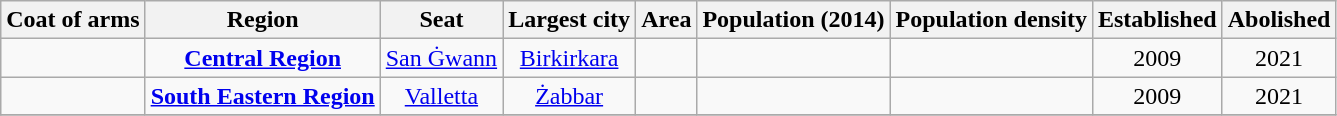<table class="wikitable plainrowheaders sortable" style="text-align: center;">
<tr>
<th class="unsortable" scope="col">Coat of arms</th>
<th scope="col">Region</th>
<th scope="col">Seat</th>
<th scope="col">Largest city</th>
<th scope="col">Area</th>
<th scope="col">Population (2014)</th>
<th scope="col">Population density</th>
<th scope="col">Established</th>
<th>Abolished</th>
</tr>
<tr>
<th scope="row" style="background-color:transparent"></th>
<td><strong><a href='#'>Central Region</a></strong></td>
<td><a href='#'>San Ġwann</a></td>
<td><a href='#'>Birkirkara</a></td>
<td></td>
<td></td>
<td></td>
<td>2009</td>
<td>2021</td>
</tr>
<tr>
<th scope="row" style="background-color:transparent"></th>
<td><strong><a href='#'>South Eastern Region</a></strong></td>
<td><a href='#'>Valletta</a></td>
<td><a href='#'>Żabbar</a></td>
<td></td>
<td></td>
<td></td>
<td>2009</td>
<td>2021</td>
</tr>
<tr>
</tr>
</table>
